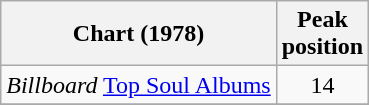<table class="wikitable">
<tr>
<th>Chart (1978)</th>
<th>Peak<br>position</th>
</tr>
<tr>
<td><em>Billboard</em> <a href='#'>Top Soul Albums</a></td>
<td align=center>14</td>
</tr>
<tr>
</tr>
</table>
